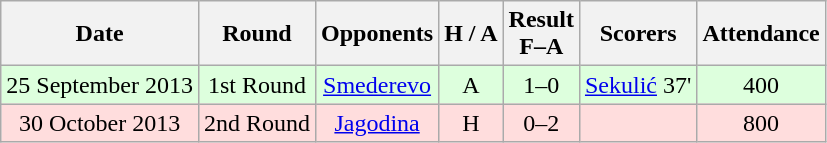<table class="wikitable" style="text-align:center">
<tr>
<th>Date</th>
<th>Round</th>
<th>Opponents</th>
<th>H / A</th>
<th>Result<br>F–A</th>
<th>Scorers</th>
<th>Attendance</th>
</tr>
<tr bgcolor="#ddffdd">
<td>25 September 2013</td>
<td>1st Round</td>
<td><a href='#'>Smederevo</a></td>
<td>A</td>
<td>1–0</td>
<td><a href='#'>Sekulić</a> 37'</td>
<td>400</td>
</tr>
<tr bgcolor="#ffdddd">
<td>30 October 2013</td>
<td>2nd Round</td>
<td><a href='#'>Jagodina</a></td>
<td>H</td>
<td>0–2</td>
<td></td>
<td>800</td>
</tr>
</table>
